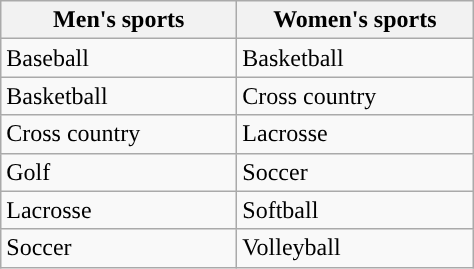<table class="wikitable"; style= "text-align: ">
<tr>
<th width=150px>Men's sports</th>
<th width=150px>Women's sports</th>
</tr>
<tr>
<td>Baseball</td>
<td>Basketball</td>
</tr>
<tr>
<td>Basketball</td>
<td>Cross country</td>
</tr>
<tr>
<td>Cross country</td>
<td>Lacrosse</td>
</tr>
<tr>
<td>Golf</td>
<td>Soccer</td>
</tr>
<tr>
<td>Lacrosse</td>
<td>Softball</td>
</tr>
<tr>
<td>Soccer</td>
<td>Volleyball</td>
</tr>
</table>
